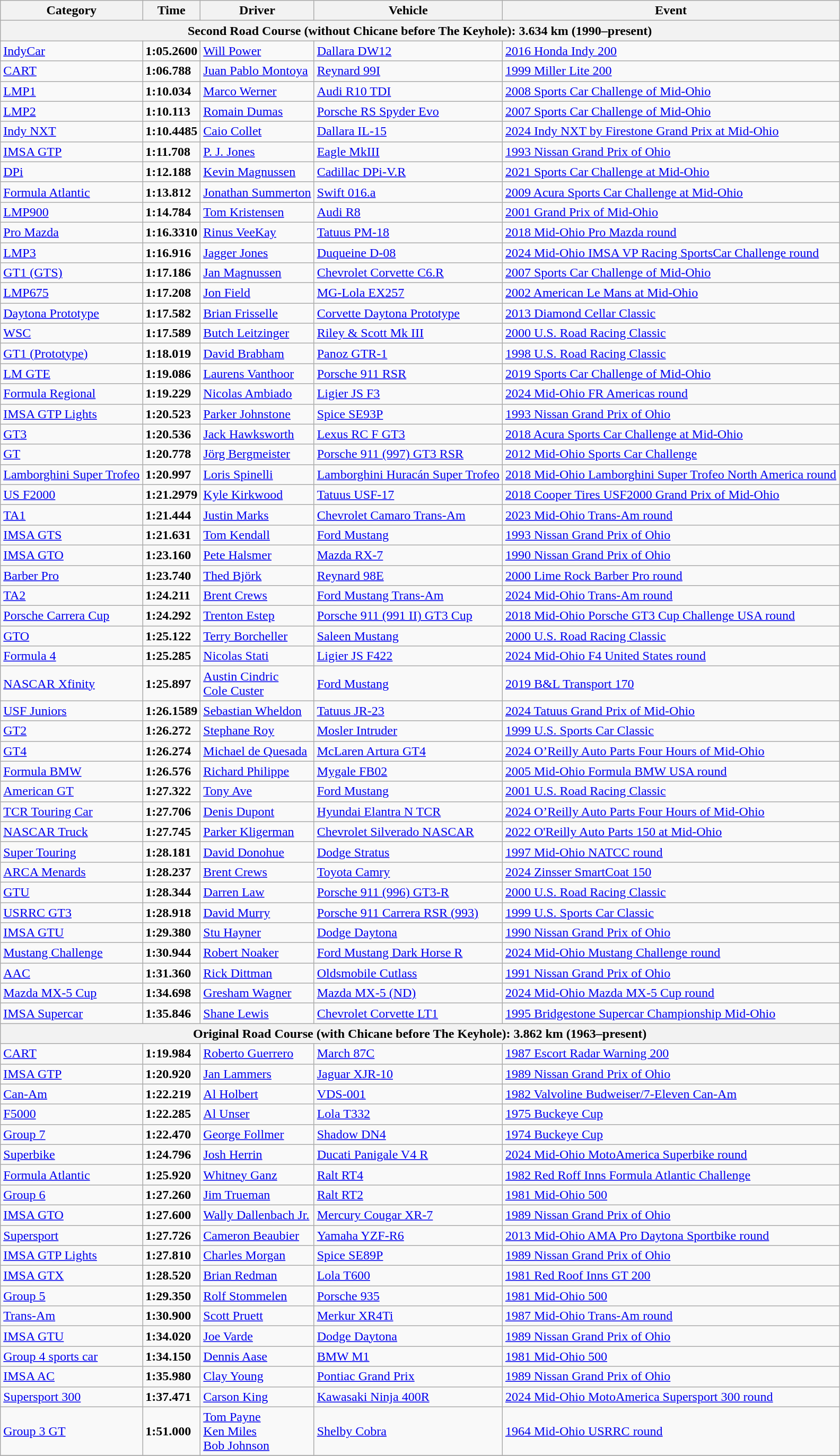<table class="wikitable">
<tr>
<th>Category</th>
<th>Time</th>
<th>Driver</th>
<th>Vehicle</th>
<th>Event</th>
</tr>
<tr>
<th colspan=5>Second Road Course (without Chicane before The Keyhole): 3.634 km (1990–present)</th>
</tr>
<tr>
<td><a href='#'>IndyCar</a></td>
<td><strong>1:05.2600</strong></td>
<td><a href='#'>Will Power</a></td>
<td><a href='#'>Dallara DW12</a></td>
<td><a href='#'>2016 Honda Indy 200</a></td>
</tr>
<tr>
<td><a href='#'>CART</a></td>
<td><strong>1:06.788</strong></td>
<td><a href='#'>Juan Pablo Montoya</a></td>
<td><a href='#'>Reynard 99I</a></td>
<td><a href='#'>1999 Miller Lite 200</a></td>
</tr>
<tr>
<td><a href='#'>LMP1</a></td>
<td><strong>1:10.034</strong></td>
<td><a href='#'>Marco Werner</a></td>
<td><a href='#'>Audi R10 TDI</a></td>
<td><a href='#'>2008 Sports Car Challenge of Mid-Ohio</a></td>
</tr>
<tr>
<td><a href='#'>LMP2</a></td>
<td><strong>1:10.113</strong></td>
<td><a href='#'>Romain Dumas</a></td>
<td><a href='#'>Porsche RS Spyder Evo</a></td>
<td><a href='#'>2007 Sports Car Challenge of Mid-Ohio</a></td>
</tr>
<tr>
<td><a href='#'>Indy NXT</a></td>
<td><strong>1:10.4485</strong></td>
<td><a href='#'>Caio Collet</a></td>
<td><a href='#'>Dallara IL-15</a></td>
<td><a href='#'>2024 Indy NXT by Firestone Grand Prix at Mid-Ohio</a></td>
</tr>
<tr>
<td><a href='#'>IMSA GTP</a></td>
<td><strong>1:11.708</strong></td>
<td><a href='#'>P. J. Jones</a></td>
<td><a href='#'>Eagle MkIII</a></td>
<td><a href='#'>1993 Nissan Grand Prix of Ohio</a></td>
</tr>
<tr>
<td><a href='#'>DPi</a></td>
<td><strong>1:12.188</strong></td>
<td><a href='#'>Kevin Magnussen</a></td>
<td><a href='#'>Cadillac DPi-V.R</a></td>
<td><a href='#'>2021 Sports Car Challenge at Mid-Ohio</a></td>
</tr>
<tr>
<td><a href='#'>Formula Atlantic</a></td>
<td><strong>1:13.812</strong></td>
<td><a href='#'>Jonathan Summerton</a></td>
<td><a href='#'>Swift 016.a</a></td>
<td><a href='#'>2009 Acura Sports Car Challenge at Mid-Ohio</a></td>
</tr>
<tr>
<td><a href='#'>LMP900</a></td>
<td><strong>1:14.784</strong></td>
<td><a href='#'>Tom Kristensen</a></td>
<td><a href='#'>Audi R8</a></td>
<td><a href='#'>2001 Grand Prix of Mid-Ohio</a></td>
</tr>
<tr>
<td><a href='#'>Pro Mazda</a></td>
<td><strong>1:16.3310</strong></td>
<td><a href='#'>Rinus VeeKay</a></td>
<td><a href='#'>Tatuus PM-18</a></td>
<td><a href='#'>2018 Mid-Ohio Pro Mazda round</a></td>
</tr>
<tr>
<td><a href='#'>LMP3</a></td>
<td><strong>1:16.916</strong></td>
<td><a href='#'>Jagger Jones</a></td>
<td><a href='#'>Duqueine D-08</a></td>
<td><a href='#'>2024 Mid-Ohio IMSA VP Racing SportsCar Challenge round</a></td>
</tr>
<tr>
<td><a href='#'>GT1 (GTS)</a></td>
<td><strong>1:17.186</strong></td>
<td><a href='#'>Jan Magnussen</a></td>
<td><a href='#'>Chevrolet Corvette C6.R</a></td>
<td><a href='#'>2007 Sports Car Challenge of Mid-Ohio</a></td>
</tr>
<tr>
<td><a href='#'>LMP675</a></td>
<td><strong>1:17.208</strong></td>
<td><a href='#'>Jon Field</a></td>
<td><a href='#'>MG-Lola EX257</a></td>
<td><a href='#'>2002 American Le Mans at Mid-Ohio</a></td>
</tr>
<tr>
<td><a href='#'>Daytona Prototype</a></td>
<td><strong>1:17.582</strong></td>
<td><a href='#'>Brian Frisselle</a></td>
<td><a href='#'>Corvette Daytona Prototype</a></td>
<td><a href='#'>2013 Diamond Cellar Classic</a></td>
</tr>
<tr>
<td><a href='#'>WSC</a></td>
<td><strong>1:17.589</strong></td>
<td><a href='#'>Butch Leitzinger</a></td>
<td><a href='#'>Riley & Scott Mk III</a></td>
<td><a href='#'>2000 U.S. Road Racing Classic</a></td>
</tr>
<tr>
<td><a href='#'>GT1 (Prototype)</a></td>
<td><strong>1:18.019</strong></td>
<td><a href='#'>David Brabham</a></td>
<td><a href='#'>Panoz GTR-1</a></td>
<td><a href='#'>1998 U.S. Road Racing Classic</a></td>
</tr>
<tr>
<td><a href='#'>LM GTE</a></td>
<td><strong>1:19.086</strong></td>
<td><a href='#'>Laurens Vanthoor</a></td>
<td><a href='#'>Porsche 911 RSR</a></td>
<td><a href='#'>2019 Sports Car Challenge of Mid-Ohio</a></td>
</tr>
<tr>
<td><a href='#'>Formula Regional</a></td>
<td><strong>1:19.229</strong></td>
<td><a href='#'>Nicolas Ambiado</a></td>
<td><a href='#'>Ligier JS F3</a></td>
<td><a href='#'>2024 Mid-Ohio FR Americas round</a></td>
</tr>
<tr>
<td><a href='#'>IMSA GTP Lights</a></td>
<td><strong>1:20.523</strong></td>
<td><a href='#'>Parker Johnstone</a></td>
<td><a href='#'>Spice SE93P</a></td>
<td><a href='#'>1993 Nissan Grand Prix of Ohio</a></td>
</tr>
<tr>
<td><a href='#'>GT3</a></td>
<td><strong>1:20.536</strong></td>
<td><a href='#'>Jack Hawksworth</a></td>
<td><a href='#'>Lexus RC F GT3</a></td>
<td><a href='#'>2018 Acura Sports Car Challenge at Mid-Ohio</a></td>
</tr>
<tr>
<td><a href='#'>GT</a></td>
<td><strong>1:20.778</strong></td>
<td><a href='#'>Jörg Bergmeister</a></td>
<td><a href='#'>Porsche 911 (997) GT3 RSR</a></td>
<td><a href='#'>2012 Mid-Ohio Sports Car Challenge</a></td>
</tr>
<tr>
<td><a href='#'>Lamborghini Super Trofeo</a></td>
<td><strong>1:20.997</strong></td>
<td><a href='#'>Loris Spinelli</a></td>
<td><a href='#'>Lamborghini Huracán Super Trofeo</a></td>
<td><a href='#'>2018 Mid-Ohio Lamborghini Super Trofeo North America round</a></td>
</tr>
<tr>
<td><a href='#'>US F2000</a></td>
<td><strong>1:21.2979</strong></td>
<td><a href='#'>Kyle Kirkwood</a></td>
<td><a href='#'>Tatuus USF-17</a></td>
<td><a href='#'>2018 Cooper Tires USF2000 Grand Prix of Mid-Ohio</a></td>
</tr>
<tr>
<td><a href='#'>TA1</a></td>
<td><strong>1:21.444</strong></td>
<td><a href='#'>Justin Marks</a></td>
<td><a href='#'>Chevrolet Camaro Trans-Am</a></td>
<td><a href='#'>2023 Mid-Ohio Trans-Am round</a></td>
</tr>
<tr>
<td><a href='#'>IMSA GTS</a></td>
<td><strong>1:21.631</strong></td>
<td><a href='#'>Tom Kendall</a></td>
<td><a href='#'>Ford Mustang</a></td>
<td><a href='#'>1993 Nissan Grand Prix of Ohio</a></td>
</tr>
<tr>
<td><a href='#'>IMSA GTO</a></td>
<td><strong>1:23.160</strong></td>
<td><a href='#'>Pete Halsmer</a></td>
<td><a href='#'>Mazda RX-7</a></td>
<td><a href='#'>1990 Nissan Grand Prix of Ohio</a></td>
</tr>
<tr>
<td><a href='#'>Barber Pro</a></td>
<td><strong>1:23.740</strong></td>
<td><a href='#'>Thed Björk</a></td>
<td><a href='#'>Reynard 98E</a></td>
<td><a href='#'>2000 Lime Rock Barber Pro round</a></td>
</tr>
<tr>
<td><a href='#'>TA2</a></td>
<td><strong>1:24.211</strong></td>
<td><a href='#'>Brent Crews</a></td>
<td><a href='#'>Ford Mustang Trans-Am</a></td>
<td><a href='#'>2024 Mid-Ohio Trans-Am round</a></td>
</tr>
<tr>
<td><a href='#'>Porsche Carrera Cup</a></td>
<td><strong>1:24.292</strong></td>
<td><a href='#'>Trenton Estep</a></td>
<td><a href='#'>Porsche 911 (991 II) GT3 Cup</a></td>
<td><a href='#'>2018 Mid-Ohio Porsche GT3 Cup Challenge USA round</a></td>
</tr>
<tr>
<td><a href='#'>GTO</a></td>
<td><strong>1:25.122</strong></td>
<td><a href='#'>Terry Borcheller</a></td>
<td><a href='#'>Saleen Mustang</a></td>
<td><a href='#'>2000 U.S. Road Racing Classic</a></td>
</tr>
<tr>
<td><a href='#'>Formula 4</a></td>
<td><strong>1:25.285</strong></td>
<td><a href='#'>Nicolas Stati</a></td>
<td><a href='#'>Ligier JS F422</a></td>
<td><a href='#'>2024 Mid-Ohio F4 United States round</a></td>
</tr>
<tr>
<td><a href='#'>NASCAR Xfinity</a></td>
<td><strong>1:25.897</strong></td>
<td><a href='#'>Austin Cindric</a><br><a href='#'>Cole Custer</a></td>
<td><a href='#'>Ford Mustang</a></td>
<td><a href='#'>2019 B&L Transport 170</a></td>
</tr>
<tr>
<td><a href='#'>USF Juniors</a></td>
<td><strong>1:26.1589</strong></td>
<td><a href='#'>Sebastian Wheldon</a></td>
<td><a href='#'>Tatuus JR-23</a></td>
<td><a href='#'>2024 Tatuus Grand Prix of Mid-Ohio</a></td>
</tr>
<tr>
<td><a href='#'>GT2</a></td>
<td><strong>1:26.272</strong></td>
<td><a href='#'>Stephane Roy</a></td>
<td><a href='#'>Mosler Intruder</a></td>
<td><a href='#'>1999 U.S. Sports Car Classic</a></td>
</tr>
<tr>
<td><a href='#'>GT4</a></td>
<td><strong>1:26.274</strong></td>
<td><a href='#'>Michael de Quesada</a></td>
<td><a href='#'>McLaren Artura GT4</a></td>
<td><a href='#'>2024 O’Reilly Auto Parts Four Hours of Mid-Ohio</a></td>
</tr>
<tr>
<td><a href='#'>Formula BMW</a></td>
<td><strong>1:26.576</strong></td>
<td><a href='#'>Richard Philippe</a></td>
<td><a href='#'>Mygale FB02</a></td>
<td><a href='#'>2005 Mid-Ohio Formula BMW USA round</a></td>
</tr>
<tr>
<td><a href='#'>American GT</a></td>
<td><strong>1:27.322</strong></td>
<td><a href='#'>Tony Ave</a></td>
<td><a href='#'>Ford Mustang</a></td>
<td><a href='#'>2001 U.S. Road Racing Classic</a></td>
</tr>
<tr>
<td><a href='#'>TCR Touring Car</a></td>
<td><strong>1:27.706</strong></td>
<td><a href='#'>Denis Dupont</a></td>
<td><a href='#'>Hyundai Elantra N TCR</a></td>
<td><a href='#'>2024 O’Reilly Auto Parts Four Hours of Mid-Ohio</a></td>
</tr>
<tr>
<td><a href='#'>NASCAR Truck</a></td>
<td><strong>1:27.745</strong></td>
<td><a href='#'>Parker Kligerman</a></td>
<td><a href='#'>Chevrolet Silverado NASCAR</a></td>
<td><a href='#'>2022 O'Reilly Auto Parts 150 at Mid-Ohio</a></td>
</tr>
<tr>
<td><a href='#'>Super Touring</a></td>
<td><strong>1:28.181</strong></td>
<td><a href='#'>David Donohue</a></td>
<td><a href='#'>Dodge Stratus</a></td>
<td><a href='#'>1997 Mid-Ohio NATCC round</a></td>
</tr>
<tr>
<td><a href='#'>ARCA Menards</a></td>
<td><strong>1:28.237</strong></td>
<td><a href='#'>Brent Crews</a></td>
<td><a href='#'>Toyota Camry</a></td>
<td><a href='#'>2024 Zinsser SmartCoat 150</a></td>
</tr>
<tr>
<td><a href='#'>GTU</a></td>
<td><strong>1:28.344</strong></td>
<td><a href='#'>Darren Law</a></td>
<td><a href='#'>Porsche 911 (996) GT3-R</a></td>
<td><a href='#'>2000 U.S. Road Racing Classic</a></td>
</tr>
<tr>
<td><a href='#'>USRRC GT3</a></td>
<td><strong>1:28.918</strong></td>
<td><a href='#'>David Murry</a></td>
<td><a href='#'>Porsche 911 Carrera RSR (993)</a></td>
<td><a href='#'>1999 U.S. Sports Car Classic</a></td>
</tr>
<tr>
<td><a href='#'>IMSA GTU</a></td>
<td><strong>1:29.380</strong></td>
<td><a href='#'>Stu Hayner</a></td>
<td><a href='#'>Dodge Daytona</a></td>
<td><a href='#'>1990 Nissan Grand Prix of Ohio</a></td>
</tr>
<tr>
<td><a href='#'>Mustang Challenge</a></td>
<td><strong>1:30.944</strong></td>
<td><a href='#'>Robert Noaker</a></td>
<td><a href='#'>Ford Mustang Dark Horse R</a></td>
<td><a href='#'>2024 Mid-Ohio Mustang Challenge round</a></td>
</tr>
<tr>
<td><a href='#'>AAC</a></td>
<td><strong>1:31.360</strong></td>
<td><a href='#'>Rick Dittman</a></td>
<td><a href='#'>Oldsmobile Cutlass</a></td>
<td><a href='#'>1991 Nissan Grand Prix of Ohio</a></td>
</tr>
<tr>
<td><a href='#'>Mazda MX-5 Cup</a></td>
<td><strong>1:34.698</strong></td>
<td><a href='#'>Gresham Wagner</a></td>
<td><a href='#'>Mazda MX-5 (ND)</a></td>
<td><a href='#'>2024 Mid-Ohio Mazda MX-5 Cup round</a></td>
</tr>
<tr>
<td><a href='#'>IMSA Supercar</a></td>
<td><strong>1:35.846</strong></td>
<td><a href='#'>Shane Lewis</a></td>
<td><a href='#'>Chevrolet Corvette LT1</a></td>
<td><a href='#'>1995 Bridgestone Supercar Championship Mid-Ohio</a></td>
</tr>
<tr>
<th colspan=5>Original Road Course (with Chicane before The Keyhole): 3.862 km (1963–present)</th>
</tr>
<tr>
<td><a href='#'>CART</a></td>
<td><strong>1:19.984</strong></td>
<td><a href='#'>Roberto Guerrero</a></td>
<td><a href='#'>March 87C</a></td>
<td><a href='#'>1987 Escort Radar Warning 200</a></td>
</tr>
<tr>
<td><a href='#'>IMSA GTP</a></td>
<td><strong>1:20.920</strong></td>
<td><a href='#'>Jan Lammers</a></td>
<td><a href='#'>Jaguar XJR-10</a></td>
<td><a href='#'>1989 Nissan Grand Prix of Ohio</a></td>
</tr>
<tr>
<td><a href='#'>Can-Am</a></td>
<td><strong>1:22.219</strong></td>
<td><a href='#'>Al Holbert</a></td>
<td><a href='#'>VDS-001</a></td>
<td><a href='#'>1982 Valvoline Budweiser/7-Eleven Can-Am</a></td>
</tr>
<tr>
<td><a href='#'>F5000</a></td>
<td><strong>1:22.285</strong></td>
<td><a href='#'>Al Unser</a></td>
<td><a href='#'>Lola T332</a></td>
<td><a href='#'>1975 Buckeye Cup</a></td>
</tr>
<tr>
<td><a href='#'>Group 7</a></td>
<td><strong>1:22.470</strong></td>
<td><a href='#'>George Follmer</a></td>
<td><a href='#'>Shadow DN4</a></td>
<td><a href='#'>1974 Buckeye Cup</a></td>
</tr>
<tr>
<td><a href='#'>Superbike</a></td>
<td><strong>1:24.796</strong></td>
<td><a href='#'>Josh Herrin</a></td>
<td><a href='#'>Ducati Panigale V4 R</a></td>
<td><a href='#'>2024 Mid-Ohio MotoAmerica Superbike round</a></td>
</tr>
<tr>
<td><a href='#'>Formula Atlantic</a></td>
<td><strong>1:25.920</strong></td>
<td><a href='#'>Whitney Ganz</a></td>
<td><a href='#'>Ralt RT4</a></td>
<td><a href='#'>1982 Red Roff Inns Formula Atlantic Challenge</a></td>
</tr>
<tr>
<td><a href='#'>Group 6</a></td>
<td><strong>1:27.260</strong></td>
<td><a href='#'>Jim Trueman</a></td>
<td><a href='#'>Ralt RT2</a></td>
<td><a href='#'>1981 Mid-Ohio 500</a></td>
</tr>
<tr>
<td><a href='#'>IMSA GTO</a></td>
<td><strong>1:27.600</strong></td>
<td><a href='#'>Wally Dallenbach Jr.</a></td>
<td><a href='#'>Mercury Cougar XR-7</a></td>
<td><a href='#'>1989 Nissan Grand Prix of Ohio</a></td>
</tr>
<tr>
<td><a href='#'>Supersport</a></td>
<td><strong>1:27.726</strong></td>
<td><a href='#'>Cameron Beaubier</a></td>
<td><a href='#'>Yamaha YZF-R6</a></td>
<td><a href='#'>2013 Mid-Ohio AMA Pro Daytona Sportbike round</a></td>
</tr>
<tr>
<td><a href='#'>IMSA GTP Lights</a></td>
<td><strong>1:27.810</strong></td>
<td><a href='#'>Charles Morgan</a></td>
<td><a href='#'>Spice SE89P</a></td>
<td><a href='#'>1989 Nissan Grand Prix of Ohio</a></td>
</tr>
<tr>
<td><a href='#'>IMSA GTX</a></td>
<td><strong>1:28.520</strong></td>
<td><a href='#'>Brian Redman</a></td>
<td><a href='#'>Lola T600</a></td>
<td><a href='#'>1981 Red Roof Inns GT 200</a></td>
</tr>
<tr>
<td><a href='#'>Group 5</a></td>
<td><strong>1:29.350</strong></td>
<td><a href='#'>Rolf Stommelen</a></td>
<td><a href='#'>Porsche 935</a></td>
<td><a href='#'>1981 Mid-Ohio 500</a></td>
</tr>
<tr>
<td><a href='#'>Trans-Am</a></td>
<td><strong>1:30.900</strong></td>
<td><a href='#'>Scott Pruett</a></td>
<td><a href='#'>Merkur XR4Ti</a></td>
<td><a href='#'>1987 Mid-Ohio Trans-Am round</a></td>
</tr>
<tr>
<td><a href='#'>IMSA GTU</a></td>
<td><strong>1:34.020</strong></td>
<td><a href='#'>Joe Varde</a></td>
<td><a href='#'>Dodge Daytona</a></td>
<td><a href='#'>1989 Nissan Grand Prix of Ohio</a></td>
</tr>
<tr>
<td><a href='#'>Group 4 sports car</a></td>
<td><strong>1:34.150</strong></td>
<td><a href='#'>Dennis Aase</a></td>
<td><a href='#'>BMW M1</a></td>
<td><a href='#'>1981 Mid-Ohio 500</a></td>
</tr>
<tr>
<td><a href='#'>IMSA AC</a></td>
<td><strong>1:35.980</strong></td>
<td><a href='#'>Clay Young</a></td>
<td><a href='#'>Pontiac Grand Prix</a></td>
<td><a href='#'>1989 Nissan Grand Prix of Ohio</a></td>
</tr>
<tr>
<td><a href='#'>Supersport 300</a></td>
<td><strong>1:37.471</strong></td>
<td><a href='#'>Carson King</a></td>
<td><a href='#'>Kawasaki Ninja 400R</a></td>
<td><a href='#'>2024 Mid-Ohio MotoAmerica Supersport 300 round</a></td>
</tr>
<tr>
<td><a href='#'>Group 3 GT</a></td>
<td><strong>1:51.000</strong></td>
<td><a href='#'>Tom Payne</a><br><a href='#'>Ken Miles</a><br><a href='#'>Bob Johnson</a><br></td>
<td><a href='#'>Shelby Cobra</a></td>
<td><a href='#'>1964 Mid-Ohio USRRC round</a></td>
</tr>
<tr>
</tr>
</table>
